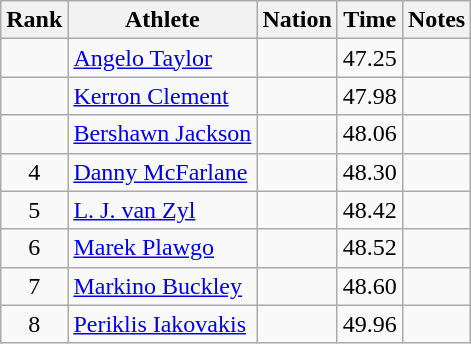<table class="wikitable sortable" style="text-align:center">
<tr>
<th>Rank</th>
<th>Athlete</th>
<th>Nation</th>
<th>Time</th>
<th>Notes</th>
</tr>
<tr>
<td></td>
<td align=left><a href='#'>Angelo Taylor</a></td>
<td align=left></td>
<td>47.25</td>
<td></td>
</tr>
<tr>
<td></td>
<td align=left><a href='#'>Kerron Clement</a></td>
<td align=left></td>
<td>47.98</td>
<td></td>
</tr>
<tr>
<td></td>
<td align=left><a href='#'>Bershawn Jackson</a></td>
<td align=left></td>
<td>48.06</td>
<td></td>
</tr>
<tr>
<td>4</td>
<td align=left><a href='#'>Danny McFarlane</a></td>
<td align=left></td>
<td>48.30</td>
<td></td>
</tr>
<tr>
<td>5</td>
<td align=left><a href='#'>L. J. van Zyl</a></td>
<td align=left></td>
<td>48.42</td>
<td></td>
</tr>
<tr>
<td>6</td>
<td align=left><a href='#'>Marek Plawgo</a></td>
<td align=left></td>
<td>48.52</td>
<td></td>
</tr>
<tr>
<td>7</td>
<td align=left><a href='#'>Markino Buckley</a></td>
<td align=left></td>
<td>48.60</td>
<td></td>
</tr>
<tr>
<td>8</td>
<td align=left><a href='#'>Periklis Iakovakis</a></td>
<td align=left></td>
<td>49.96</td>
<td></td>
</tr>
</table>
